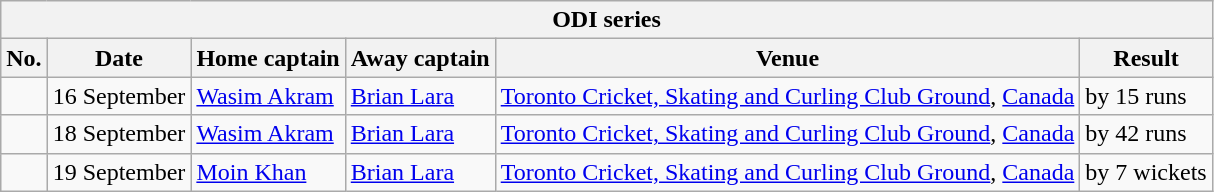<table class="wikitable">
<tr>
<th colspan="9">ODI series</th>
</tr>
<tr>
<th>No.</th>
<th>Date</th>
<th>Home captain</th>
<th>Away captain</th>
<th>Venue</th>
<th>Result</th>
</tr>
<tr>
<td></td>
<td>16 September</td>
<td><a href='#'>Wasim Akram</a></td>
<td><a href='#'>Brian Lara</a></td>
<td><a href='#'>Toronto Cricket, Skating and Curling Club Ground</a>, <a href='#'>Canada</a></td>
<td> by 15 runs</td>
</tr>
<tr>
<td></td>
<td>18 September</td>
<td><a href='#'>Wasim Akram</a></td>
<td><a href='#'>Brian Lara</a></td>
<td><a href='#'>Toronto Cricket, Skating and Curling Club Ground</a>, <a href='#'>Canada</a></td>
<td> by 42 runs</td>
</tr>
<tr>
<td></td>
<td>19 September</td>
<td><a href='#'>Moin Khan</a></td>
<td><a href='#'>Brian Lara</a></td>
<td><a href='#'>Toronto Cricket, Skating and Curling Club Ground</a>, <a href='#'>Canada</a></td>
<td> by 7 wickets</td>
</tr>
</table>
